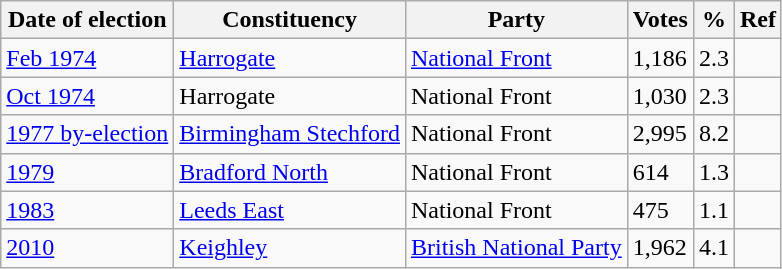<table class="wikitable">
<tr>
<th>Date of election</th>
<th>Constituency</th>
<th>Party</th>
<th>Votes</th>
<th>%</th>
<th>Ref</th>
</tr>
<tr>
<td><a href='#'>Feb 1974</a></td>
<td><a href='#'>Harrogate</a></td>
<td><a href='#'>National Front</a></td>
<td>1,186</td>
<td>2.3</td>
<td></td>
</tr>
<tr>
<td><a href='#'>Oct 1974</a></td>
<td>Harrogate</td>
<td>National Front</td>
<td>1,030</td>
<td>2.3</td>
<td></td>
</tr>
<tr>
<td><a href='#'>1977 by-election</a></td>
<td><a href='#'>Birmingham Stechford</a></td>
<td>National Front</td>
<td>2,995</td>
<td>8.2</td>
<td></td>
</tr>
<tr>
<td><a href='#'>1979</a></td>
<td><a href='#'>Bradford North</a></td>
<td>National Front</td>
<td>614</td>
<td>1.3</td>
<td></td>
</tr>
<tr>
<td><a href='#'>1983</a></td>
<td><a href='#'>Leeds East</a></td>
<td>National Front</td>
<td>475</td>
<td>1.1</td>
<td></td>
</tr>
<tr>
<td><a href='#'>2010</a></td>
<td><a href='#'>Keighley</a></td>
<td><a href='#'>British National Party</a></td>
<td>1,962</td>
<td>4.1</td>
<td></td>
</tr>
</table>
